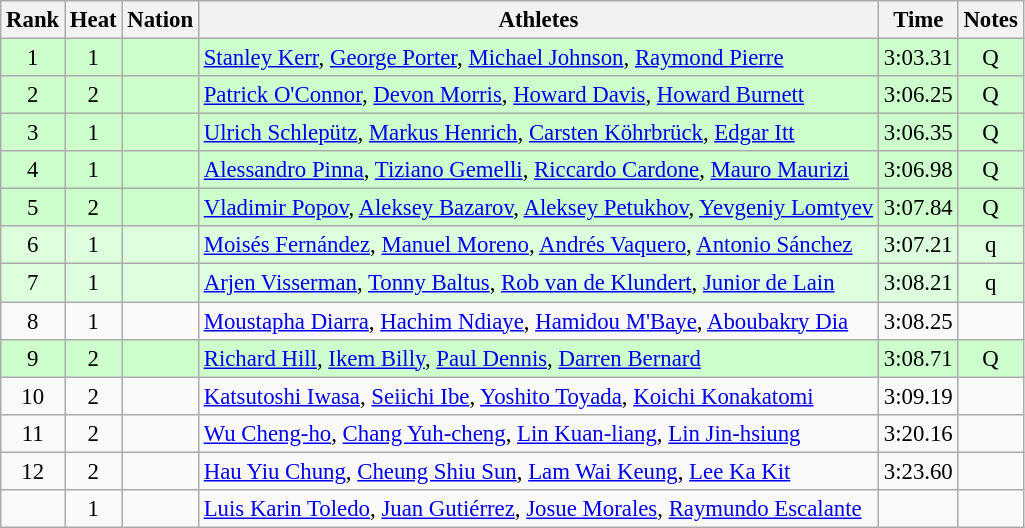<table class="wikitable sortable" style="text-align:center;font-size:95%">
<tr>
<th>Rank</th>
<th>Heat</th>
<th>Nation</th>
<th>Athletes</th>
<th>Time</th>
<th>Notes</th>
</tr>
<tr bgcolor=ccffcc>
<td>1</td>
<td>1</td>
<td align=left></td>
<td align=left><a href='#'>Stanley Kerr</a>, <a href='#'>George Porter</a>, <a href='#'>Michael Johnson</a>, <a href='#'>Raymond Pierre</a></td>
<td>3:03.31</td>
<td>Q</td>
</tr>
<tr bgcolor=ccffcc>
<td>2</td>
<td>2</td>
<td align=left></td>
<td align=left><a href='#'>Patrick O'Connor</a>, <a href='#'>Devon Morris</a>, <a href='#'>Howard Davis</a>, <a href='#'>Howard Burnett</a></td>
<td>3:06.25</td>
<td>Q</td>
</tr>
<tr bgcolor=ccffcc>
<td>3</td>
<td>1</td>
<td align=left></td>
<td align=left><a href='#'>Ulrich Schlepütz</a>, <a href='#'>Markus Henrich</a>, <a href='#'>Carsten Köhrbrück</a>, <a href='#'>Edgar Itt</a></td>
<td>3:06.35</td>
<td>Q</td>
</tr>
<tr bgcolor=ccffcc>
<td>4</td>
<td>1</td>
<td align=left></td>
<td align=left><a href='#'>Alessandro Pinna</a>, <a href='#'>Tiziano Gemelli</a>, <a href='#'>Riccardo Cardone</a>, <a href='#'>Mauro Maurizi</a></td>
<td>3:06.98</td>
<td>Q</td>
</tr>
<tr bgcolor=ccffcc>
<td>5</td>
<td>2</td>
<td align=left></td>
<td align=left><a href='#'>Vladimir Popov</a>, <a href='#'>Aleksey Bazarov</a>, <a href='#'>Aleksey Petukhov</a>, <a href='#'>Yevgeniy Lomtyev</a></td>
<td>3:07.84</td>
<td>Q</td>
</tr>
<tr bgcolor=ddffdd>
<td>6</td>
<td>1</td>
<td align=left></td>
<td align=left><a href='#'>Moisés Fernández</a>, <a href='#'>Manuel Moreno</a>, <a href='#'>Andrés Vaquero</a>, <a href='#'>Antonio Sánchez</a></td>
<td>3:07.21</td>
<td>q</td>
</tr>
<tr bgcolor=ddffdd>
<td>7</td>
<td>1</td>
<td align=left></td>
<td align=left><a href='#'>Arjen Visserman</a>, <a href='#'>Tonny Baltus</a>, <a href='#'>Rob van de Klundert</a>, <a href='#'>Junior de Lain</a></td>
<td>3:08.21</td>
<td>q</td>
</tr>
<tr>
<td>8</td>
<td>1</td>
<td align=left></td>
<td align=left><a href='#'>Moustapha Diarra</a>, <a href='#'>Hachim Ndiaye</a>, <a href='#'>Hamidou M'Baye</a>, <a href='#'>Aboubakry Dia</a></td>
<td>3:08.25</td>
<td></td>
</tr>
<tr bgcolor=ccffcc>
<td>9</td>
<td>2</td>
<td align=left></td>
<td align=left><a href='#'>Richard Hill</a>, <a href='#'>Ikem Billy</a>, <a href='#'>Paul Dennis</a>, <a href='#'>Darren Bernard</a></td>
<td>3:08.71</td>
<td>Q</td>
</tr>
<tr>
<td>10</td>
<td>2</td>
<td align=left></td>
<td align=left><a href='#'>Katsutoshi Iwasa</a>, <a href='#'>Seiichi Ibe</a>, <a href='#'>Yoshito Toyada</a>, <a href='#'>Koichi Konakatomi</a></td>
<td>3:09.19</td>
<td></td>
</tr>
<tr>
<td>11</td>
<td>2</td>
<td align=left></td>
<td align=left><a href='#'>Wu Cheng-ho</a>, <a href='#'>Chang Yuh-cheng</a>, <a href='#'>Lin Kuan-liang</a>, <a href='#'>Lin Jin-hsiung</a></td>
<td>3:20.16</td>
<td></td>
</tr>
<tr>
<td>12</td>
<td>2</td>
<td align=left></td>
<td align=left><a href='#'>Hau Yiu Chung</a>, <a href='#'>Cheung Shiu Sun</a>, <a href='#'>Lam Wai Keung</a>, <a href='#'>Lee Ka Kit</a></td>
<td>3:23.60</td>
<td></td>
</tr>
<tr>
<td></td>
<td>1</td>
<td align=left></td>
<td align=left><a href='#'>Luis Karin Toledo</a>, <a href='#'>Juan Gutiérrez</a>, <a href='#'>Josue Morales</a>, <a href='#'>Raymundo Escalante</a></td>
<td></td>
<td></td>
</tr>
</table>
